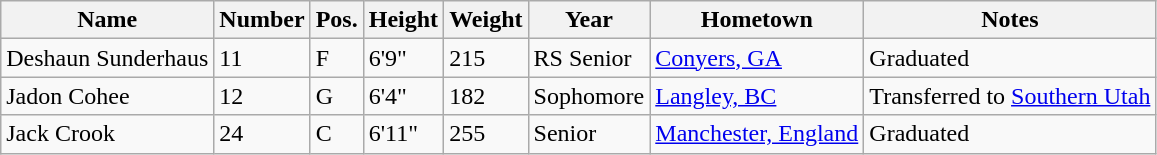<table class="wikitable sortable" border="1">
<tr>
<th>Name</th>
<th>Number</th>
<th>Pos.</th>
<th>Height</th>
<th>Weight</th>
<th>Year</th>
<th>Hometown</th>
<th class="unsortable">Notes</th>
</tr>
<tr>
<td>Deshaun Sunderhaus</td>
<td>11</td>
<td>F</td>
<td>6'9"</td>
<td>215</td>
<td>RS Senior</td>
<td><a href='#'>Conyers, GA</a></td>
<td>Graduated</td>
</tr>
<tr>
<td>Jadon Cohee</td>
<td>12</td>
<td>G</td>
<td>6'4"</td>
<td>182</td>
<td>Sophomore</td>
<td><a href='#'>Langley, BC</a></td>
<td>Transferred to <a href='#'>Southern Utah</a></td>
</tr>
<tr>
<td>Jack Crook</td>
<td>24</td>
<td>C</td>
<td>6'11"</td>
<td>255</td>
<td>Senior</td>
<td><a href='#'>Manchester, England</a></td>
<td>Graduated</td>
</tr>
</table>
